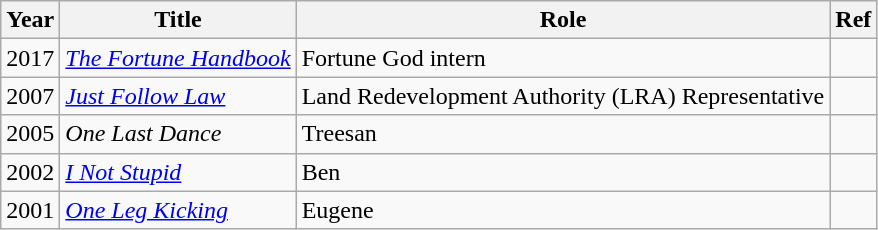<table class=wikitable>
<tr>
<th>Year</th>
<th>Title</th>
<th>Role</th>
<th>Ref</th>
</tr>
<tr>
<td>2017</td>
<td><em><a href='#'>The Fortune Handbook</a></em></td>
<td>Fortune God intern</td>
<td></td>
</tr>
<tr>
<td>2007</td>
<td><em><a href='#'>Just Follow Law</a></em></td>
<td>Land Redevelopment Authority (LRA) Representative</td>
<td></td>
</tr>
<tr>
<td>2005</td>
<td><em>One Last Dance</em></td>
<td>Treesan</td>
<td></td>
</tr>
<tr>
<td>2002</td>
<td><em><a href='#'>I Not Stupid</a></em></td>
<td>Ben</td>
<td></td>
</tr>
<tr>
<td>2001</td>
<td><em><a href='#'>One Leg Kicking</a></em></td>
<td>Eugene</td>
<td></td>
</tr>
</table>
